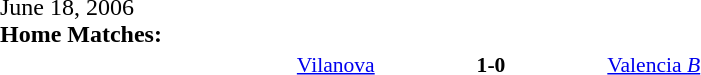<table width=100% cellspacing=1>
<tr>
<th width=20%></th>
<th width=12%></th>
<th width=20%></th>
<th></th>
</tr>
<tr>
<td>June 18, 2006<br><strong>Home Matches:</strong></td>
</tr>
<tr style=font-size:90%>
<td align=right><a href='#'>Vilanova</a></td>
<td align=center><strong>1-0</strong></td>
<td><a href='#'>Valencia <em>B</em></a></td>
</tr>
</table>
